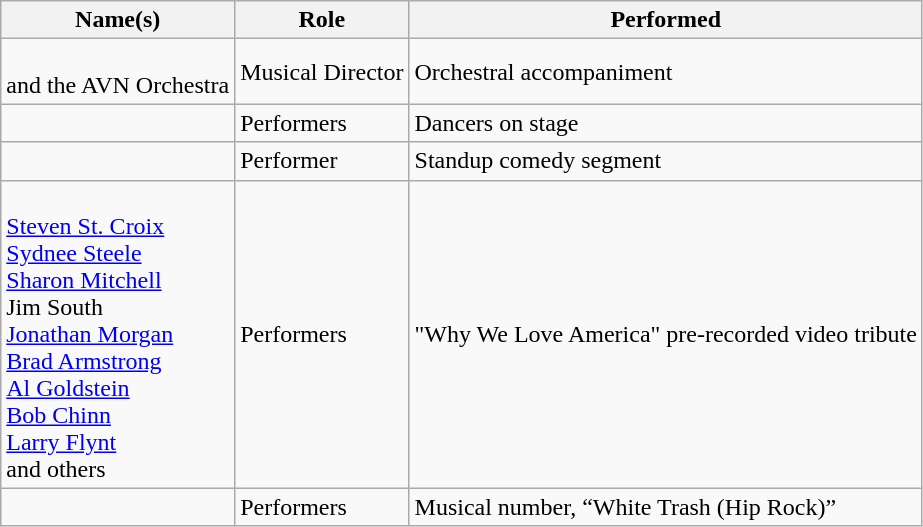<table class="wikitable sortable">
<tr>
<th>Name(s)</th>
<th>Role</th>
<th>Performed</th>
</tr>
<tr>
<td><br>and the AVN Orchestra</td>
<td>Musical Director</td>
<td>Orchestral accompaniment</td>
</tr>
<tr>
<td></td>
<td>Performers</td>
<td>Dancers on stage</td>
</tr>
<tr>
<td></td>
<td>Performer</td>
<td>Standup comedy segment</td>
</tr>
<tr>
<td><br><a href='#'>Steven St. Croix</a><br><a href='#'>Sydnee Steele</a> <br><a href='#'>Sharon Mitchell</a><br>Jim South <br><a href='#'>Jonathan Morgan</a><br><a href='#'>Brad Armstrong</a><br><a href='#'>Al Goldstein</a><br> <a href='#'>Bob Chinn</a><br><a href='#'>Larry Flynt</a><br> and others</td>
<td>Performers</td>
<td>"Why We Love America" pre-recorded video tribute</td>
</tr>
<tr>
<td></td>
<td>Performers</td>
<td>Musical number, “White Trash (Hip Rock)”</td>
</tr>
</table>
